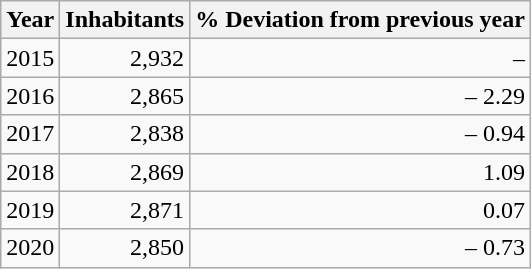<table cellspacing="0" cellpadding="0">
<tr>
<td valign="top"><br><table class="wikitable sortable zebra hintergrundfarbe5">
<tr>
<th>Year</th>
<th>Inhabitants</th>
<th>% Deviation from previous year</th>
</tr>
<tr align="right">
<td>2015</td>
<td>2,932</td>
<td>–</td>
</tr>
<tr align="right">
<td>2016</td>
<td>2,865</td>
<td>– 2.29</td>
</tr>
<tr align="right">
<td>2017</td>
<td>2,838</td>
<td>– 0.94</td>
</tr>
<tr align="right">
<td>2018</td>
<td>2,869</td>
<td>1.09</td>
</tr>
<tr align="right">
<td>2019</td>
<td>2,871</td>
<td>0.07</td>
</tr>
<tr align="right">
<td>2020</td>
<td>2,850</td>
<td>– 0.73</td>
</tr>
</table>
</td>
</tr>
</table>
